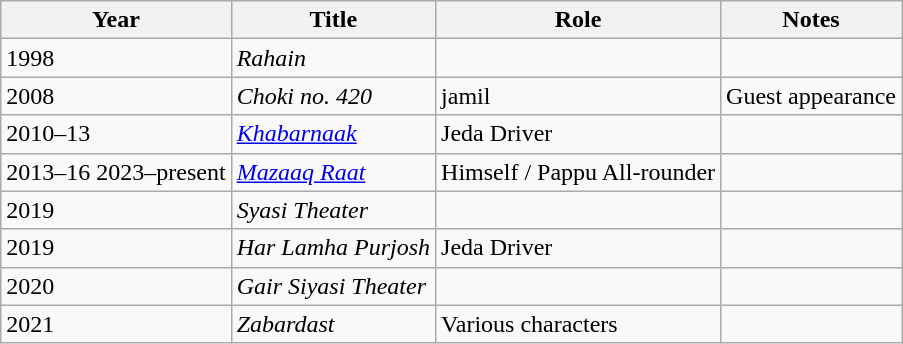<table class="wikitable">
<tr>
<th>Year</th>
<th>Title</th>
<th>Role</th>
<th>Notes</th>
</tr>
<tr>
<td>1998</td>
<td><em>Rahain</em></td>
<td></td>
<td></td>
</tr>
<tr>
<td>2008</td>
<td><em>Choki no. 420</em></td>
<td>jamil</td>
<td>Guest appearance</td>
</tr>
<tr>
<td>2010–13</td>
<td><em><a href='#'>Khabarnaak</a></em></td>
<td>Jeda Driver</td>
<td></td>
</tr>
<tr>
<td>2013–16 2023–present</td>
<td><em><a href='#'>Mazaaq Raat</a></em></td>
<td>Himself / Pappu All-rounder</td>
<td></td>
</tr>
<tr>
<td>2019</td>
<td><em>Syasi Theater</em></td>
<td></td>
<td></td>
</tr>
<tr>
<td>2019</td>
<td><em>Har Lamha Purjosh</em></td>
<td>Jeda Driver</td>
<td></td>
</tr>
<tr>
<td>2020</td>
<td><em>Gair Siyasi Theater</em></td>
<td></td>
<td></td>
</tr>
<tr>
<td>2021</td>
<td><em>Zabardast</em></td>
<td>Various characters</td>
<td></td>
</tr>
</table>
